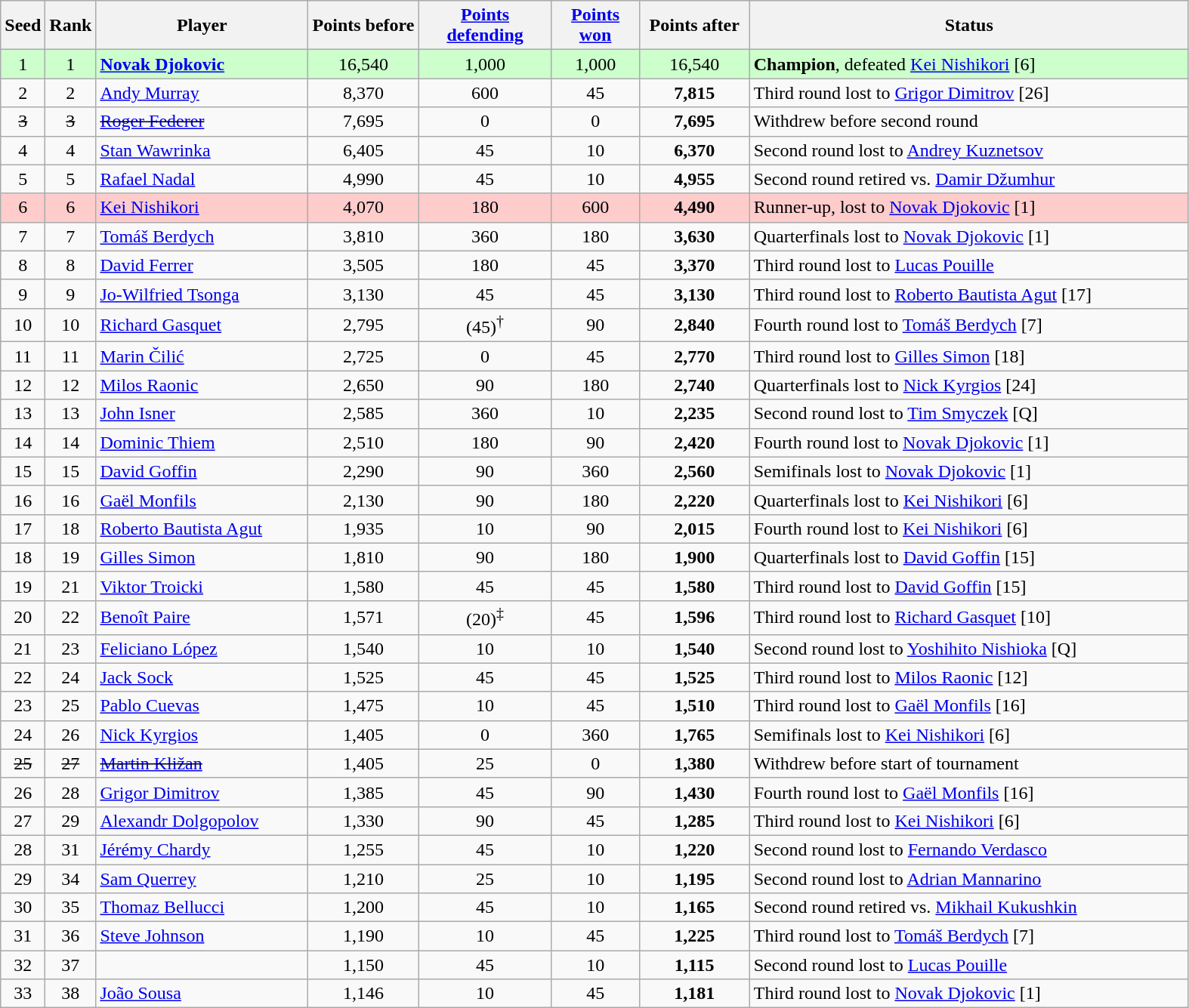<table class="wikitable sortable">
<tr>
<th style="width:30px;">Seed</th>
<th style="width:30px;">Rank</th>
<th style="width:180px;">Player</th>
<th style="width:90px;">Points before</th>
<th style="width:110px;"><a href='#'>Points defending</a></th>
<th style="width:70px;"><a href='#'>Points won</a></th>
<th style="width:90px;">Points after</th>
<th style="width:380px;">Status</th>
</tr>
<tr style="background:#cfc;">
<td style="text-align:center;">1</td>
<td style="text-align:center;">1</td>
<td> <strong><a href='#'>Novak Djokovic</a></strong></td>
<td style="text-align:center;">16,540</td>
<td style="text-align:center;">1,000</td>
<td style="text-align:center;">1,000</td>
<td style="text-align:center;">16,540</td>
<td><strong>Champion</strong>, defeated  <a href='#'>Kei Nishikori</a> [6]</td>
</tr>
<tr>
<td style="text-align:center;">2</td>
<td style="text-align:center;">2</td>
<td> <a href='#'>Andy Murray</a></td>
<td style="text-align:center;">8,370</td>
<td style="text-align:center;">600</td>
<td style="text-align:center;">45</td>
<td style="text-align:center;"><strong>7,815</strong></td>
<td>Third round lost to  <a href='#'>Grigor Dimitrov</a> [26]</td>
</tr>
<tr>
<td style="text-align:center;"><s>3</s></td>
<td style="text-align:center;"><s>3</s></td>
<td> <s><a href='#'>Roger Federer</a></s></td>
<td style="text-align:center;">7,695</td>
<td style="text-align:center;">0</td>
<td style="text-align:center;">0</td>
<td style="text-align:center;"><strong>7,695</strong></td>
<td>Withdrew before second round </td>
</tr>
<tr>
<td style="text-align:center;">4</td>
<td style="text-align:center;">4</td>
<td> <a href='#'>Stan Wawrinka</a></td>
<td style="text-align:center;">6,405</td>
<td style="text-align:center;">45</td>
<td style="text-align:center;">10</td>
<td style="text-align:center;"><strong>6,370</strong></td>
<td>Second round lost to  <a href='#'>Andrey Kuznetsov</a></td>
</tr>
<tr>
<td style="text-align:center;">5</td>
<td style="text-align:center;">5</td>
<td> <a href='#'>Rafael Nadal</a></td>
<td style="text-align:center;">4,990</td>
<td style="text-align:center;">45</td>
<td style="text-align:center;">10</td>
<td style="text-align:center;"><strong>4,955</strong></td>
<td>Second round retired vs.  <a href='#'>Damir Džumhur</a></td>
</tr>
<tr style="background:#fcc;">
<td style="text-align:center;">6</td>
<td style="text-align:center;">6</td>
<td> <a href='#'>Kei Nishikori</a></td>
<td style="text-align:center;">4,070</td>
<td style="text-align:center;">180</td>
<td style="text-align:center;">600</td>
<td style="text-align:center;"><strong>4,490</strong></td>
<td>Runner-up, lost to  <a href='#'>Novak Djokovic</a> [1]</td>
</tr>
<tr>
<td style="text-align:center;">7</td>
<td style="text-align:center;">7</td>
<td> <a href='#'>Tomáš Berdych</a></td>
<td style="text-align:center;">3,810</td>
<td style="text-align:center;">360</td>
<td style="text-align:center;">180</td>
<td style="text-align:center;"><strong>3,630</strong></td>
<td>Quarterfinals lost to  <a href='#'>Novak Djokovic</a> [1]</td>
</tr>
<tr>
<td style="text-align:center;">8</td>
<td style="text-align:center;">8</td>
<td> <a href='#'>David Ferrer</a></td>
<td style="text-align:center;">3,505</td>
<td style="text-align:center;">180</td>
<td style="text-align:center;">45</td>
<td style="text-align:center;"><strong>3,370</strong></td>
<td>Third round lost to  <a href='#'>Lucas Pouille</a></td>
</tr>
<tr>
<td style="text-align:center;">9</td>
<td style="text-align:center;">9</td>
<td> <a href='#'>Jo-Wilfried Tsonga</a></td>
<td style="text-align:center;">3,130</td>
<td style="text-align:center;">45</td>
<td style="text-align:center;">45</td>
<td style="text-align:center;"><strong>3,130</strong></td>
<td>Third round lost to  <a href='#'>Roberto Bautista Agut</a> [17]</td>
</tr>
<tr>
<td style="text-align:center;">10</td>
<td style="text-align:center;">10</td>
<td> <a href='#'>Richard Gasquet</a></td>
<td style="text-align:center;">2,795</td>
<td style="text-align:center;">(45)<sup>†</sup></td>
<td style="text-align:center;">90</td>
<td style="text-align:center;"><strong>2,840</strong></td>
<td>Fourth round lost to  <a href='#'>Tomáš Berdych</a> [7]</td>
</tr>
<tr>
<td style="text-align:center;">11</td>
<td style="text-align:center;">11</td>
<td> <a href='#'>Marin Čilić</a></td>
<td style="text-align:center;">2,725</td>
<td style="text-align:center;">0</td>
<td style="text-align:center;">45</td>
<td style="text-align:center;"><strong>2,770</strong></td>
<td>Third round lost to  <a href='#'>Gilles Simon</a> [18] </td>
</tr>
<tr>
<td style="text-align:center;">12</td>
<td style="text-align:center;">12</td>
<td> <a href='#'>Milos Raonic</a></td>
<td style="text-align:center;">2,650</td>
<td style="text-align:center;">90</td>
<td style="text-align:center;">180</td>
<td style="text-align:center;"><strong>2,740</strong></td>
<td>Quarterfinals lost to  <a href='#'>Nick Kyrgios</a> [24]</td>
</tr>
<tr>
<td style="text-align:center;">13</td>
<td style="text-align:center;">13</td>
<td> <a href='#'>John Isner</a></td>
<td style="text-align:center;">2,585</td>
<td style="text-align:center;">360</td>
<td style="text-align:center;">10</td>
<td style="text-align:center;"><strong>2,235</strong></td>
<td>Second round lost to  <a href='#'>Tim Smyczek</a> [Q]</td>
</tr>
<tr>
<td style="text-align:center;">14</td>
<td style="text-align:center;">14</td>
<td> <a href='#'>Dominic Thiem</a></td>
<td style="text-align:center;">2,510</td>
<td style="text-align:center;">180</td>
<td style="text-align:center;">90</td>
<td style="text-align:center;"><strong>2,420</strong></td>
<td>Fourth round lost to  <a href='#'>Novak Djokovic</a> [1]</td>
</tr>
<tr>
<td style="text-align:center;">15</td>
<td style="text-align:center;">15</td>
<td> <a href='#'>David Goffin</a></td>
<td style="text-align:center;">2,290</td>
<td style="text-align:center;">90</td>
<td style="text-align:center;">360</td>
<td style="text-align:center;"><strong>2,560</strong></td>
<td>Semifinals lost to  <a href='#'>Novak Djokovic</a> [1]</td>
</tr>
<tr>
<td style="text-align:center;">16</td>
<td style="text-align:center;">16</td>
<td> <a href='#'>Gaël Monfils</a></td>
<td style="text-align:center;">2,130</td>
<td style="text-align:center;">90</td>
<td style="text-align:center;">180</td>
<td style="text-align:center;"><strong>2,220</strong></td>
<td>Quarterfinals lost to  <a href='#'>Kei Nishikori</a> [6]</td>
</tr>
<tr>
<td style="text-align:center;">17</td>
<td style="text-align:center;">18</td>
<td> <a href='#'>Roberto Bautista Agut</a></td>
<td style="text-align:center;">1,935</td>
<td style="text-align:center;">10</td>
<td style="text-align:center;">90</td>
<td style="text-align:center;"><strong>2,015</strong></td>
<td>Fourth round lost to  <a href='#'>Kei Nishikori</a> [6]</td>
</tr>
<tr>
<td style="text-align:center;">18</td>
<td style="text-align:center;">19</td>
<td> <a href='#'>Gilles Simon</a></td>
<td style="text-align:center;">1,810</td>
<td style="text-align:center;">90</td>
<td style="text-align:center;">180</td>
<td style="text-align:center;"><strong>1,900</strong></td>
<td>Quarterfinals lost to  <a href='#'>David Goffin</a> [15]</td>
</tr>
<tr>
<td style="text-align:center;">19</td>
<td style="text-align:center;">21</td>
<td> <a href='#'>Viktor Troicki</a></td>
<td style="text-align:center;">1,580</td>
<td style="text-align:center;">45</td>
<td style="text-align:center;">45</td>
<td style="text-align:center;"><strong>1,580</strong></td>
<td>Third round lost to  <a href='#'>David Goffin</a> [15] </td>
</tr>
<tr>
<td style="text-align:center;">20</td>
<td style="text-align:center;">22</td>
<td> <a href='#'>Benoît Paire</a></td>
<td style="text-align:center;">1,571</td>
<td style="text-align:center;">(20)<sup>‡</sup></td>
<td style="text-align:center;">45</td>
<td style="text-align:center;"><strong>1,596</strong></td>
<td>Third round lost to  <a href='#'>Richard Gasquet</a> [10]</td>
</tr>
<tr>
<td style="text-align:center;">21</td>
<td style="text-align:center;">23</td>
<td> <a href='#'>Feliciano López</a></td>
<td style="text-align:center;">1,540</td>
<td style="text-align:center;">10</td>
<td style="text-align:center;">10</td>
<td style="text-align:center;"><strong>1,540</strong></td>
<td>Second round lost to  <a href='#'>Yoshihito Nishioka</a> [Q]</td>
</tr>
<tr>
<td style="text-align:center;">22</td>
<td style="text-align:center;">24</td>
<td> <a href='#'>Jack Sock</a></td>
<td style="text-align:center;">1,525</td>
<td style="text-align:center;">45</td>
<td style="text-align:center;">45</td>
<td style="text-align:center;"><strong>1,525</strong></td>
<td>Third round lost to  <a href='#'>Milos Raonic</a> [12]</td>
</tr>
<tr>
<td style="text-align:center;">23</td>
<td style="text-align:center;">25</td>
<td> <a href='#'>Pablo Cuevas</a></td>
<td style="text-align:center;">1,475</td>
<td style="text-align:center;">10</td>
<td style="text-align:center;">45</td>
<td style="text-align:center;"><strong>1,510</strong></td>
<td>Third round lost to  <a href='#'>Gaël Monfils</a> [16]</td>
</tr>
<tr>
<td style="text-align:center;">24</td>
<td style="text-align:center;">26</td>
<td> <a href='#'>Nick Kyrgios</a></td>
<td style="text-align:center;">1,405</td>
<td style="text-align:center;">0</td>
<td style="text-align:center;">360</td>
<td style="text-align:center;"><strong>1,765</strong></td>
<td>Semifinals lost to  <a href='#'>Kei Nishikori</a> [6]</td>
</tr>
<tr>
<td style="text-align:center;"><s>25</s></td>
<td style="text-align:center;"><s>27</s></td>
<td> <s><a href='#'>Martin Kližan</a></s></td>
<td style="text-align:center;">1,405</td>
<td style="text-align:center;">25</td>
<td style="text-align:center;">0</td>
<td style="text-align:center;"><strong>1,380</strong></td>
<td>Withdrew before start of tournament</td>
</tr>
<tr>
<td style="text-align:center;">26</td>
<td style="text-align:center;">28</td>
<td> <a href='#'>Grigor Dimitrov</a></td>
<td style="text-align:center;">1,385</td>
<td style="text-align:center;">45</td>
<td style="text-align:center;">90</td>
<td style="text-align:center;"><strong>1,430</strong></td>
<td>Fourth round lost to  <a href='#'>Gaël Monfils</a> [16]</td>
</tr>
<tr>
<td style="text-align:center;">27</td>
<td style="text-align:center;">29</td>
<td> <a href='#'>Alexandr Dolgopolov</a></td>
<td style="text-align:center;">1,330</td>
<td style="text-align:center;">90</td>
<td style="text-align:center;">45</td>
<td style="text-align:center;"><strong>1,285</strong></td>
<td>Third round lost to  <a href='#'>Kei Nishikori</a> [6]</td>
</tr>
<tr>
<td style="text-align:center;">28</td>
<td style="text-align:center;">31</td>
<td> <a href='#'>Jérémy Chardy</a></td>
<td style="text-align:center;">1,255</td>
<td style="text-align:center;">45</td>
<td style="text-align:center;">10</td>
<td style="text-align:center;"><strong>1,220</strong></td>
<td>Second round lost to  <a href='#'>Fernando Verdasco</a></td>
</tr>
<tr>
<td style="text-align:center;">29</td>
<td style="text-align:center;">34</td>
<td> <a href='#'>Sam Querrey</a></td>
<td style="text-align:center;">1,210</td>
<td style="text-align:center;">25</td>
<td style="text-align:center;">10</td>
<td style="text-align:center;"><strong>1,195</strong></td>
<td>Second round lost to  <a href='#'>Adrian Mannarino</a></td>
</tr>
<tr sty>
<td style="text-align:center;">30</td>
<td style="text-align:center;">35</td>
<td> <a href='#'>Thomaz Bellucci</a></td>
<td style="text-align:center;">1,200</td>
<td style="text-align:center;">45</td>
<td style="text-align:center;">10</td>
<td style="text-align:center;"><strong>1,165</strong></td>
<td>Second round retired vs.  <a href='#'>Mikhail Kukushkin</a></td>
</tr>
<tr>
<td style="text-align:center;">31</td>
<td style="text-align:center;">36</td>
<td> <a href='#'>Steve Johnson</a></td>
<td style="text-align:center;">1,190</td>
<td style="text-align:center;">10</td>
<td style="text-align:center;">45</td>
<td style="text-align:center;"><strong>1,225</strong></td>
<td>Third round lost to  <a href='#'>Tomáš Berdych</a> [7]</td>
</tr>
<tr>
<td style="text-align:center;">32</td>
<td style="text-align:center;">37</td>
<td> </td>
<td style="text-align:center;">1,150</td>
<td style="text-align:center;">45</td>
<td style="text-align:center;">10</td>
<td style="text-align:center;"><strong>1,115</strong></td>
<td>Second round lost to  <a href='#'>Lucas Pouille</a></td>
</tr>
<tr>
<td style="text-align:center;">33</td>
<td style="text-align:center;">38</td>
<td> <a href='#'>João Sousa</a></td>
<td style="text-align:center;">1,146</td>
<td style="text-align:center;">10</td>
<td style="text-align:center;">45</td>
<td style="text-align:center;"><strong>1,181</strong></td>
<td>Third round lost to  <a href='#'>Novak Djokovic</a> [1]</td>
</tr>
</table>
